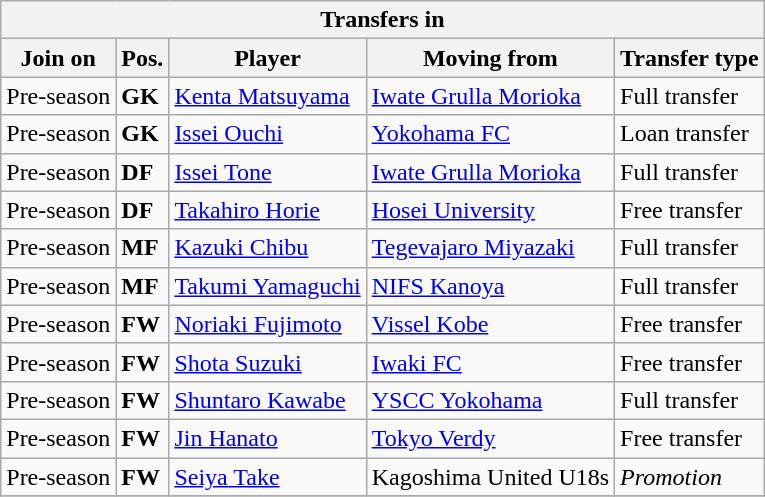<table class="wikitable sortable" style=“text-align:left;>
<tr>
<th colspan="5">Transfers in</th>
</tr>
<tr>
<th>Join on</th>
<th>Pos.</th>
<th>Player</th>
<th>Moving from</th>
<th>Transfer type</th>
</tr>
<tr>
<td>Pre-season</td>
<td><strong>GK</strong></td>
<td> <a href='#'>Kenta Matsuyama</a></td>
<td> <a href='#'>Iwate Grulla Morioka</a></td>
<td>Full transfer</td>
</tr>
<tr>
<td>Pre-season</td>
<td><strong>GK</strong></td>
<td> <a href='#'>Issei Ouchi</a></td>
<td> <a href='#'>Yokohama FC</a></td>
<td>Loan transfer</td>
</tr>
<tr>
<td>Pre-season</td>
<td><strong>DF</strong></td>
<td> <a href='#'>Issei Tone</a></td>
<td> <a href='#'>Iwate Grulla Morioka</a></td>
<td>Full transfer</td>
</tr>
<tr>
<td>Pre-season</td>
<td><strong>DF</strong></td>
<td> <a href='#'>Takahiro Horie</a></td>
<td> <a href='#'>Hosei University</a></td>
<td>Free transfer</td>
</tr>
<tr>
<td>Pre-season</td>
<td><strong>MF</strong></td>
<td> <a href='#'>Kazuki Chibu</a></td>
<td> <a href='#'>Tegevajaro Miyazaki</a></td>
<td>Full transfer</td>
</tr>
<tr>
<td>Pre-season</td>
<td><strong>MF</strong></td>
<td> <a href='#'>Takumi Yamaguchi</a></td>
<td> <a href='#'>NIFS Kanoya</a></td>
<td>Full transfer</td>
</tr>
<tr>
<td>Pre-season</td>
<td><strong>FW</strong></td>
<td> <a href='#'>Noriaki Fujimoto</a></td>
<td> <a href='#'>Vissel Kobe</a></td>
<td>Free transfer</td>
</tr>
<tr>
<td>Pre-season</td>
<td><strong>FW</strong></td>
<td> <a href='#'>Shota Suzuki</a></td>
<td> <a href='#'>Iwaki FC</a></td>
<td>Free transfer</td>
</tr>
<tr>
<td>Pre-season</td>
<td><strong>FW</strong></td>
<td> <a href='#'>Shuntaro Kawabe</a></td>
<td> <a href='#'>YSCC Yokohama</a></td>
<td>Full transfer</td>
</tr>
<tr>
<td>Pre-season</td>
<td><strong>FW</strong></td>
<td> <a href='#'>Jin Hanato</a></td>
<td> <a href='#'>Tokyo Verdy</a></td>
<td>Free transfer</td>
</tr>
<tr>
<td>Pre-season</td>
<td><strong>FW</strong></td>
<td> <a href='#'>Seiya Take</a></td>
<td>Kagoshima United U18s</td>
<td><em>Promotion</em></td>
</tr>
<tr>
</tr>
</table>
